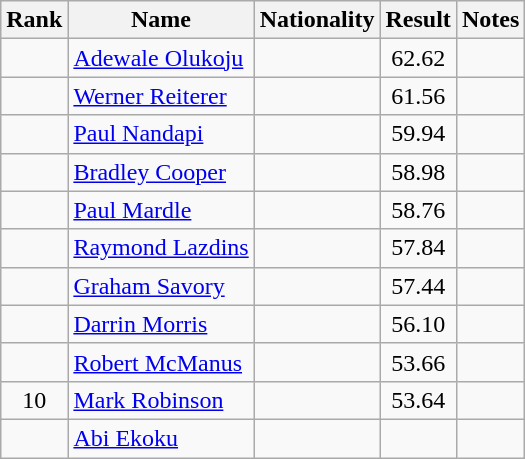<table class="wikitable sortable" style=" text-align:center">
<tr>
<th>Rank</th>
<th>Name</th>
<th>Nationality</th>
<th>Result</th>
<th>Notes</th>
</tr>
<tr>
<td></td>
<td align=left><a href='#'>Adewale Olukoju</a></td>
<td align=left></td>
<td>62.62</td>
<td></td>
</tr>
<tr>
<td></td>
<td align=left><a href='#'>Werner Reiterer</a></td>
<td align=left></td>
<td>61.56</td>
<td></td>
</tr>
<tr>
<td></td>
<td align=left><a href='#'>Paul Nandapi</a></td>
<td align=left></td>
<td>59.94</td>
<td></td>
</tr>
<tr>
<td></td>
<td align=left><a href='#'>Bradley Cooper</a></td>
<td align=left></td>
<td>58.98</td>
<td></td>
</tr>
<tr>
<td></td>
<td align=left><a href='#'>Paul Mardle</a></td>
<td align=left></td>
<td>58.76</td>
<td></td>
</tr>
<tr>
<td></td>
<td align=left><a href='#'>Raymond Lazdins</a></td>
<td align=left></td>
<td>57.84</td>
<td></td>
</tr>
<tr>
<td></td>
<td align=left><a href='#'>Graham Savory</a></td>
<td align=left></td>
<td>57.44</td>
<td></td>
</tr>
<tr>
<td></td>
<td align=left><a href='#'>Darrin Morris</a></td>
<td align=left></td>
<td>56.10</td>
<td></td>
</tr>
<tr>
<td></td>
<td align=left><a href='#'>Robert McManus</a></td>
<td align=left></td>
<td>53.66</td>
<td></td>
</tr>
<tr>
<td>10</td>
<td align=left><a href='#'>Mark Robinson</a></td>
<td align=left></td>
<td>53.64</td>
<td></td>
</tr>
<tr>
<td></td>
<td align=left><a href='#'>Abi Ekoku</a></td>
<td align=left></td>
<td></td>
<td></td>
</tr>
</table>
